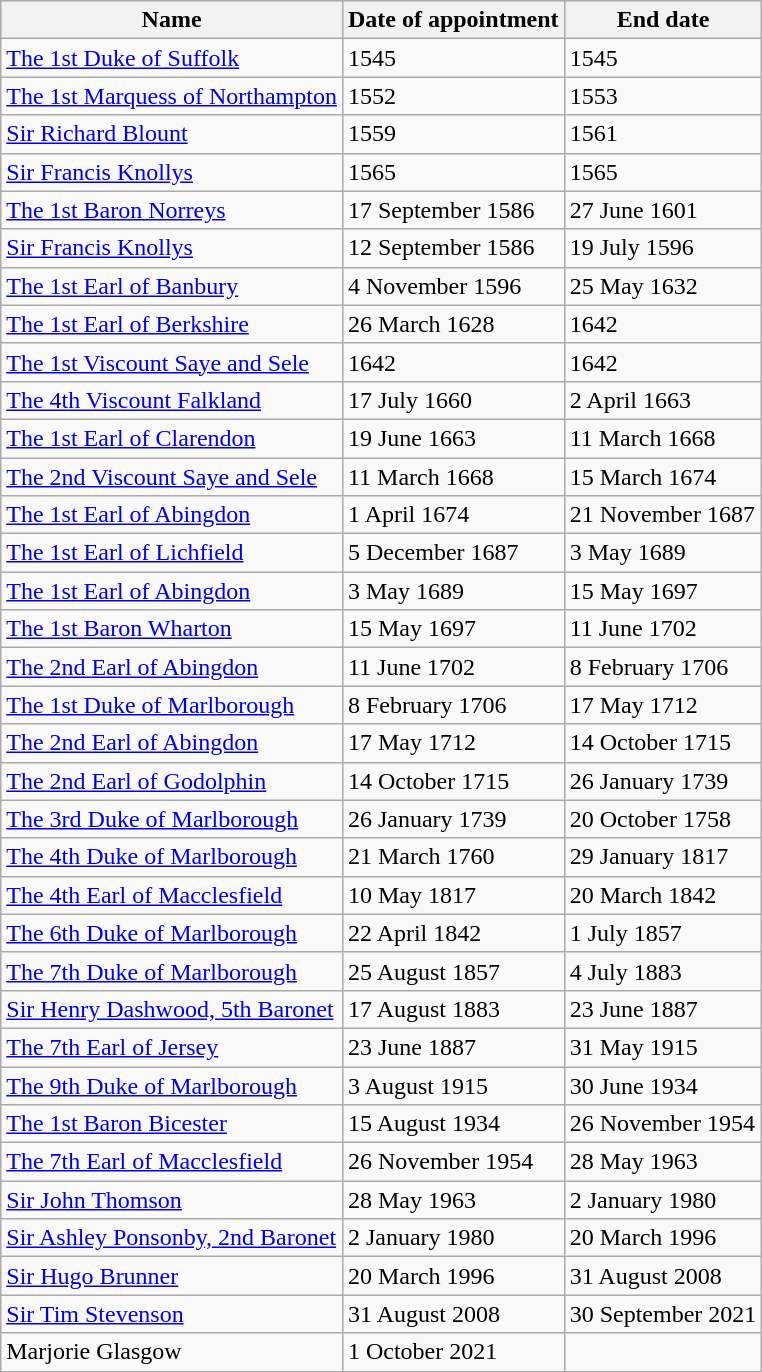<table class="wikitable sortable">
<tr a>
<th>Name</th>
<th>Date of appointment</th>
<th>End date</th>
</tr>
<tr>
<td><a href='#'>The 1st Duke of Suffolk</a></td>
<td>1545</td>
<td>1545</td>
</tr>
<tr>
<td><a href='#'>The 1st Marquess of Northampton</a></td>
<td>1552</td>
<td>1553</td>
</tr>
<tr>
<td><a href='#'>Sir Richard Blount</a></td>
<td>1559</td>
<td>1561</td>
</tr>
<tr>
<td><a href='#'>Sir Francis Knollys</a></td>
<td>1565</td>
<td>1565</td>
</tr>
<tr>
<td><a href='#'>The 1st Baron Norreys</a></td>
<td>17 September 1586</td>
<td>27 June 1601</td>
</tr>
<tr>
<td><a href='#'>Sir Francis Knollys</a></td>
<td>12 September 1586</td>
<td>19 July 1596</td>
</tr>
<tr>
<td><a href='#'>The 1st Earl of Banbury</a></td>
<td>4 November 1596</td>
<td>25 May 1632</td>
</tr>
<tr>
<td><a href='#'>The 1st Earl of Berkshire</a></td>
<td>26 March 1628</td>
<td>1642</td>
</tr>
<tr>
<td><a href='#'>The 1st Viscount Saye and Sele</a></td>
<td>1642</td>
<td>1642</td>
</tr>
<tr>
<td><a href='#'>The 4th Viscount Falkland</a></td>
<td>17 July 1660</td>
<td>2 April 1663</td>
</tr>
<tr>
<td><a href='#'>The 1st Earl of Clarendon</a></td>
<td>19 June 1663</td>
<td>11 March 1668</td>
</tr>
<tr>
<td><a href='#'>The 2nd Viscount Saye and Sele</a></td>
<td>11 March 1668</td>
<td>15 March 1674</td>
</tr>
<tr>
<td><a href='#'>The 1st Earl of Abingdon</a></td>
<td>1 April 1674</td>
<td>21 November 1687</td>
</tr>
<tr>
<td><a href='#'>The 1st Earl of Lichfield</a></td>
<td>5 December 1687</td>
<td>3 May 1689</td>
</tr>
<tr>
<td><a href='#'>The 1st Earl of Abingdon</a></td>
<td>3 May 1689</td>
<td>15 May 1697</td>
</tr>
<tr>
<td><a href='#'>The 1st Baron Wharton</a></td>
<td>15 May 1697</td>
<td>11 June 1702</td>
</tr>
<tr>
<td><a href='#'>The 2nd Earl of Abingdon</a></td>
<td>11 June 1702</td>
<td>8 February 1706</td>
</tr>
<tr>
<td><a href='#'>The 1st Duke of Marlborough</a></td>
<td>8 February 1706</td>
<td>17 May 1712</td>
</tr>
<tr>
<td><a href='#'>The 2nd Earl of Abingdon</a></td>
<td>17 May 1712</td>
<td>14 October 1715</td>
</tr>
<tr>
<td><a href='#'>The 2nd Earl of Godolphin</a></td>
<td>14 October 1715</td>
<td>26 January 1739</td>
</tr>
<tr>
<td><a href='#'>The 3rd Duke of Marlborough</a></td>
<td>26 January 1739</td>
<td>20 October 1758</td>
</tr>
<tr>
<td><a href='#'>The 4th Duke of Marlborough</a></td>
<td>21 March 1760</td>
<td>29 January 1817</td>
</tr>
<tr>
<td><a href='#'>The 4th Earl of Macclesfield</a></td>
<td>10 May 1817</td>
<td>20 March 1842</td>
</tr>
<tr>
<td><a href='#'>The 6th Duke of Marlborough</a></td>
<td>22 April 1842</td>
<td>1 July 1857</td>
</tr>
<tr>
<td><a href='#'>The 7th Duke of Marlborough</a></td>
<td>25 August 1857</td>
<td>4 July 1883</td>
</tr>
<tr>
<td><a href='#'>Sir Henry Dashwood, 5th Baronet</a></td>
<td>17 August 1883</td>
<td>23 June 1887</td>
</tr>
<tr>
<td><a href='#'>The 7th Earl of Jersey</a></td>
<td>23 June 1887</td>
<td>31 May 1915</td>
</tr>
<tr>
<td><a href='#'>The 9th Duke of Marlborough</a></td>
<td>3 August 1915</td>
<td>30 June 1934</td>
</tr>
<tr>
<td><a href='#'>The 1st Baron Bicester</a></td>
<td>15 August 1934</td>
<td>26 November 1954</td>
</tr>
<tr>
<td><a href='#'>The 7th Earl of Macclesfield</a></td>
<td>26 November 1954</td>
<td>28 May 1963</td>
</tr>
<tr>
<td><a href='#'>Sir John Thomson</a></td>
<td>28 May 1963</td>
<td>2 January 1980</td>
</tr>
<tr>
<td><a href='#'>Sir Ashley Ponsonby, 2nd Baronet</a></td>
<td>2 January 1980</td>
<td>20 March 1996</td>
</tr>
<tr>
<td><a href='#'>Sir Hugo Brunner</a></td>
<td>20 March 1996</td>
<td>31 August 2008</td>
</tr>
<tr>
<td><a href='#'>Sir Tim Stevenson</a></td>
<td>31 August 2008</td>
<td>30 September 2021</td>
</tr>
<tr>
<td>Marjorie Glasgow</td>
<td>1 October 2021</td>
<td></td>
</tr>
</table>
